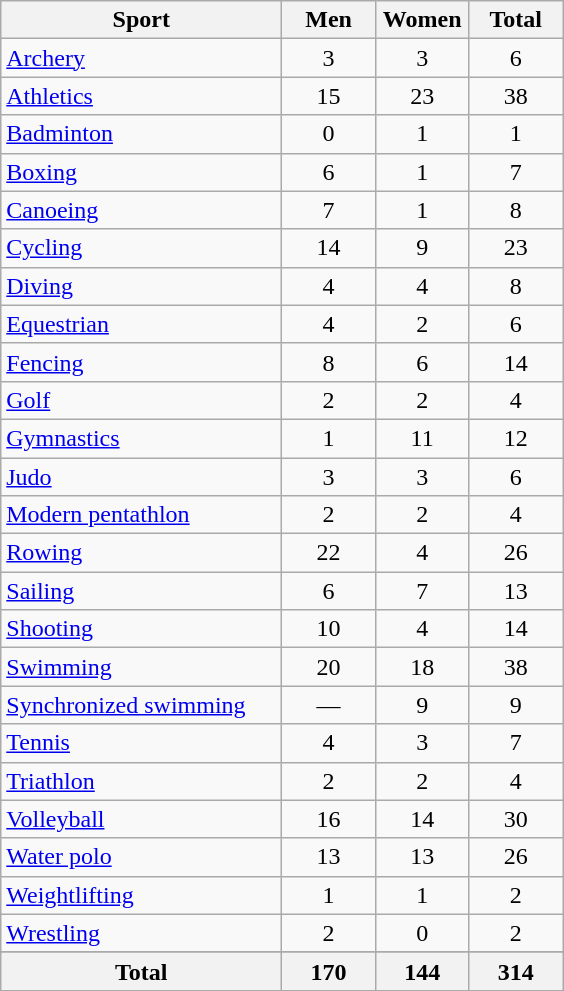<table class="wikitable sortable" style="text-align:center;">
<tr>
<th width=180>Sport</th>
<th width=55>Men</th>
<th width=55>Women</th>
<th width=55>Total</th>
</tr>
<tr>
<td align=left><a href='#'>Archery</a></td>
<td>3</td>
<td>3</td>
<td>6</td>
</tr>
<tr>
<td align=left><a href='#'>Athletics</a></td>
<td>15</td>
<td>23</td>
<td>38</td>
</tr>
<tr>
<td align=left><a href='#'>Badminton</a></td>
<td>0</td>
<td>1</td>
<td>1</td>
</tr>
<tr>
<td align=left><a href='#'>Boxing</a></td>
<td>6</td>
<td>1</td>
<td>7</td>
</tr>
<tr>
<td align=left><a href='#'>Canoeing</a></td>
<td>7</td>
<td>1</td>
<td>8</td>
</tr>
<tr>
<td align=left><a href='#'>Cycling</a></td>
<td>14</td>
<td>9</td>
<td>23</td>
</tr>
<tr>
<td align=left><a href='#'>Diving</a></td>
<td>4</td>
<td>4</td>
<td>8</td>
</tr>
<tr>
<td align=left><a href='#'>Equestrian</a></td>
<td>4</td>
<td>2</td>
<td>6</td>
</tr>
<tr>
<td align=left><a href='#'>Fencing</a></td>
<td>8</td>
<td>6</td>
<td>14</td>
</tr>
<tr>
<td align=left><a href='#'>Golf</a></td>
<td>2</td>
<td>2</td>
<td>4</td>
</tr>
<tr>
<td align=left><a href='#'>Gymnastics</a></td>
<td>1</td>
<td>11</td>
<td>12</td>
</tr>
<tr>
<td align=left><a href='#'>Judo</a></td>
<td>3</td>
<td>3</td>
<td>6</td>
</tr>
<tr>
<td align=left><a href='#'>Modern pentathlon</a></td>
<td>2</td>
<td>2</td>
<td>4</td>
</tr>
<tr>
<td align=left><a href='#'>Rowing</a></td>
<td>22</td>
<td>4</td>
<td>26</td>
</tr>
<tr>
<td align=left><a href='#'>Sailing</a></td>
<td>6</td>
<td>7</td>
<td>13</td>
</tr>
<tr>
<td align=left><a href='#'>Shooting</a></td>
<td>10</td>
<td>4</td>
<td>14</td>
</tr>
<tr>
<td align=left><a href='#'>Swimming</a></td>
<td>20</td>
<td>18</td>
<td>38</td>
</tr>
<tr>
<td align=left><a href='#'>Synchronized swimming</a></td>
<td>—</td>
<td>9</td>
<td>9</td>
</tr>
<tr>
<td align=left><a href='#'>Tennis</a></td>
<td>4</td>
<td>3</td>
<td>7</td>
</tr>
<tr>
<td align=left><a href='#'>Triathlon</a></td>
<td>2</td>
<td>2</td>
<td>4</td>
</tr>
<tr>
<td align=left><a href='#'>Volleyball</a></td>
<td>16</td>
<td>14</td>
<td>30</td>
</tr>
<tr>
<td align=left><a href='#'>Water polo</a></td>
<td>13</td>
<td>13</td>
<td>26</td>
</tr>
<tr>
<td align=left><a href='#'>Weightlifting</a></td>
<td>1</td>
<td>1</td>
<td>2</td>
</tr>
<tr>
<td align=left><a href='#'>Wrestling</a></td>
<td>2</td>
<td>0</td>
<td>2</td>
</tr>
<tr>
</tr>
<tr class="sortbottom">
<th>Total</th>
<th>170</th>
<th>144</th>
<th>314</th>
</tr>
</table>
